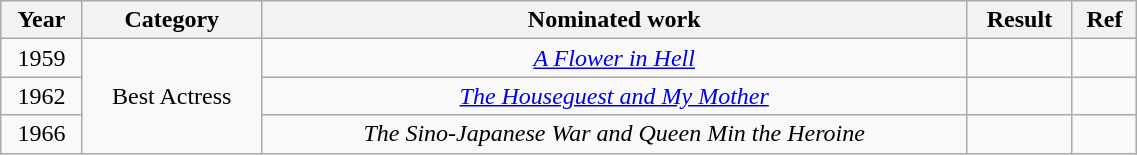<table class="wikitable" style="text-align: center; width: 60%;">
<tr>
<th>Year</th>
<th>Category</th>
<th>Nominated work</th>
<th>Result</th>
<th>Ref</th>
</tr>
<tr>
<td>1959</td>
<td rowspan="3">Best Actress</td>
<td><em><a href='#'>A Flower in Hell</a></em></td>
<td></td>
<td></td>
</tr>
<tr>
<td>1962</td>
<td><em><a href='#'>The Houseguest and My Mother</a></em></td>
<td></td>
<td></td>
</tr>
<tr>
<td>1966</td>
<td><em>The Sino-Japanese War and Queen Min the Heroine</em></td>
<td></td>
<td></td>
</tr>
</table>
